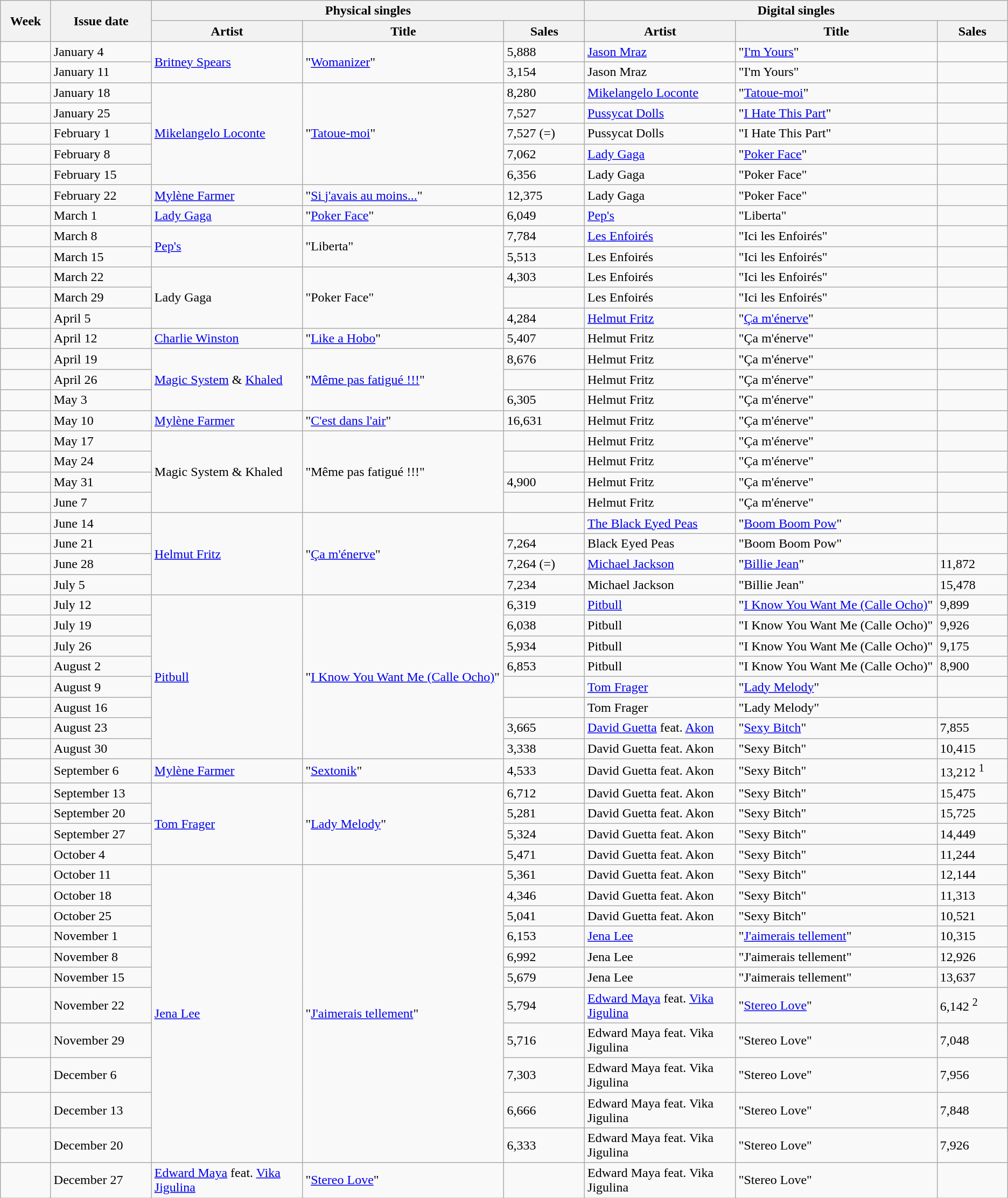<table class="wikitable">
<tr>
<th rowspan="2" width="5%">Week</th>
<th rowspan="2" width="10%">Issue date</th>
<th colspan="3" width="42,5%">Physical singles</th>
<th colspan="3" width="42,5%">Digital singles</th>
</tr>
<tr>
<th width="15%">Artist</th>
<th width="20%">Title</th>
<th width="8%">Sales</th>
<th width="15%">Artist</th>
<th width="20%">Title</th>
<th width="8%">Sales</th>
</tr>
<tr>
<td></td>
<td>January 4</td>
<td rowspan=2><a href='#'>Britney Spears</a></td>
<td rowspan=2>"<a href='#'>Womanizer</a>"</td>
<td>5,888</td>
<td><a href='#'>Jason Mraz</a></td>
<td>"<a href='#'>I'm Yours</a>"</td>
<td></td>
</tr>
<tr>
<td></td>
<td>January 11</td>
<td>3,154</td>
<td>Jason Mraz</td>
<td>"I'm Yours"</td>
<td></td>
</tr>
<tr>
<td></td>
<td>January 18</td>
<td rowspan=5><a href='#'>Mikelangelo Loconte</a></td>
<td rowspan=5>"<a href='#'>Tatoue-moi</a>"</td>
<td>8,280</td>
<td><a href='#'>Mikelangelo Loconte</a></td>
<td>"<a href='#'>Tatoue-moi</a>"</td>
<td></td>
</tr>
<tr>
<td></td>
<td>January 25</td>
<td>7,527</td>
<td><a href='#'>Pussycat Dolls</a></td>
<td>"<a href='#'>I Hate This Part</a>"</td>
<td></td>
</tr>
<tr>
<td></td>
<td>February 1</td>
<td>7,527 (=)</td>
<td>Pussycat Dolls</td>
<td>"I Hate This Part"</td>
<td></td>
</tr>
<tr>
<td></td>
<td>February 8</td>
<td>7,062</td>
<td><a href='#'>Lady Gaga</a></td>
<td>"<a href='#'>Poker Face</a>"</td>
<td></td>
</tr>
<tr>
<td></td>
<td>February 15</td>
<td>6,356</td>
<td>Lady Gaga</td>
<td>"Poker Face"</td>
<td></td>
</tr>
<tr>
<td></td>
<td>February 22</td>
<td><a href='#'>Mylène Farmer</a></td>
<td>"<a href='#'>Si j'avais au moins...</a>"</td>
<td>12,375</td>
<td>Lady Gaga</td>
<td>"Poker Face"</td>
<td></td>
</tr>
<tr>
<td></td>
<td>March 1</td>
<td><a href='#'>Lady Gaga</a></td>
<td>"<a href='#'>Poker Face</a>"</td>
<td>6,049</td>
<td><a href='#'>Pep's</a></td>
<td>"Liberta"</td>
<td></td>
</tr>
<tr>
<td></td>
<td>March 8</td>
<td rowspan=2><a href='#'>Pep's</a></td>
<td rowspan=2>"Liberta"</td>
<td>7,784</td>
<td><a href='#'>Les Enfoirés</a></td>
<td>"Ici les Enfoirés"</td>
<td></td>
</tr>
<tr>
<td></td>
<td>March 15</td>
<td>5,513</td>
<td>Les Enfoirés</td>
<td>"Ici les Enfoirés"</td>
<td></td>
</tr>
<tr>
<td></td>
<td>March 22</td>
<td rowspan=3>Lady Gaga</td>
<td rowspan=3>"Poker Face"</td>
<td>4,303</td>
<td>Les Enfoirés</td>
<td>"Ici les Enfoirés"</td>
<td></td>
</tr>
<tr>
<td></td>
<td>March 29</td>
<td></td>
<td>Les Enfoirés</td>
<td>"Ici les Enfoirés"</td>
<td></td>
</tr>
<tr>
<td></td>
<td>April 5</td>
<td>4,284</td>
<td><a href='#'>Helmut Fritz</a></td>
<td>"<a href='#'>Ça m'énerve</a>"</td>
<td></td>
</tr>
<tr>
<td></td>
<td>April 12</td>
<td><a href='#'>Charlie Winston</a></td>
<td>"<a href='#'>Like a Hobo</a>"</td>
<td>5,407</td>
<td>Helmut Fritz</td>
<td>"Ça m'énerve"</td>
<td></td>
</tr>
<tr>
<td></td>
<td>April 19</td>
<td rowspan=3><a href='#'>Magic System</a> & <a href='#'>Khaled</a></td>
<td rowspan=3>"<a href='#'>Même pas fatigué !!!</a>"</td>
<td>8,676</td>
<td>Helmut Fritz</td>
<td>"Ça m'énerve"</td>
<td></td>
</tr>
<tr>
<td></td>
<td>April 26</td>
<td></td>
<td>Helmut Fritz</td>
<td>"Ça m'énerve"</td>
<td></td>
</tr>
<tr>
<td></td>
<td>May 3</td>
<td>6,305</td>
<td>Helmut Fritz</td>
<td>"Ça m'énerve"</td>
<td></td>
</tr>
<tr>
<td></td>
<td>May 10</td>
<td><a href='#'>Mylène Farmer</a></td>
<td>"<a href='#'>C'est dans l'air</a>"</td>
<td>16,631</td>
<td>Helmut Fritz</td>
<td>"Ça m'énerve"</td>
<td></td>
</tr>
<tr>
<td></td>
<td>May 17</td>
<td rowspan=4>Magic System & Khaled</td>
<td rowspan=4>"Même pas fatigué !!!"</td>
<td></td>
<td>Helmut Fritz</td>
<td>"Ça m'énerve"</td>
<td></td>
</tr>
<tr>
<td></td>
<td>May 24</td>
<td></td>
<td>Helmut Fritz</td>
<td>"Ça m'énerve"</td>
<td></td>
</tr>
<tr>
<td></td>
<td>May 31</td>
<td>4,900</td>
<td>Helmut Fritz</td>
<td>"Ça m'énerve"</td>
<td></td>
</tr>
<tr>
<td></td>
<td>June 7</td>
<td></td>
<td>Helmut Fritz</td>
<td>"Ça m'énerve"</td>
<td></td>
</tr>
<tr>
<td></td>
<td>June 14</td>
<td rowspan=4><a href='#'>Helmut Fritz</a></td>
<td rowspan=4>"<a href='#'>Ça m'énerve</a>"</td>
<td></td>
<td><a href='#'>The Black Eyed Peas</a></td>
<td>"<a href='#'>Boom Boom Pow</a>"</td>
<td></td>
</tr>
<tr>
<td></td>
<td>June 21</td>
<td>7,264</td>
<td>Black Eyed Peas</td>
<td>"Boom Boom Pow"</td>
<td></td>
</tr>
<tr>
<td></td>
<td>June 28</td>
<td>7,264 (=)</td>
<td><a href='#'>Michael Jackson</a></td>
<td>"<a href='#'>Billie Jean</a>"</td>
<td>11,872</td>
</tr>
<tr>
<td></td>
<td>July 5</td>
<td>7,234</td>
<td>Michael Jackson</td>
<td>"Billie Jean"</td>
<td>15,478</td>
</tr>
<tr>
<td></td>
<td>July 12</td>
<td rowspan=8><a href='#'>Pitbull</a></td>
<td rowspan=8>"<a href='#'>I Know You Want Me (Calle Ocho)</a>"</td>
<td>6,319</td>
<td><a href='#'>Pitbull</a></td>
<td>"<a href='#'>I Know You Want Me (Calle Ocho)</a>"</td>
<td>9,899</td>
</tr>
<tr>
<td></td>
<td>July 19</td>
<td>6,038</td>
<td>Pitbull</td>
<td>"I Know You Want Me (Calle Ocho)"</td>
<td>9,926</td>
</tr>
<tr>
<td></td>
<td>July 26</td>
<td>5,934</td>
<td>Pitbull</td>
<td>"I Know You Want Me (Calle Ocho)"</td>
<td>9,175</td>
</tr>
<tr>
<td></td>
<td>August 2</td>
<td>6,853</td>
<td>Pitbull</td>
<td>"I Know You Want Me (Calle Ocho)"</td>
<td>8,900</td>
</tr>
<tr>
<td></td>
<td>August 9</td>
<td></td>
<td><a href='#'>Tom Frager</a></td>
<td>"<a href='#'>Lady Melody</a>"</td>
<td></td>
</tr>
<tr>
<td></td>
<td>August 16</td>
<td></td>
<td>Tom Frager</td>
<td>"Lady Melody"</td>
<td></td>
</tr>
<tr>
<td></td>
<td>August 23</td>
<td>3,665</td>
<td><a href='#'>David Guetta</a> feat. <a href='#'>Akon</a></td>
<td>"<a href='#'>Sexy Bitch</a>"</td>
<td>7,855</td>
</tr>
<tr>
<td></td>
<td>August 30</td>
<td>3,338</td>
<td>David Guetta feat. Akon</td>
<td>"Sexy Bitch"</td>
<td>10,415</td>
</tr>
<tr>
<td></td>
<td>September 6</td>
<td><a href='#'>Mylène Farmer</a></td>
<td>"<a href='#'>Sextonik</a>"</td>
<td>4,533</td>
<td>David Guetta feat. Akon</td>
<td>"Sexy Bitch"</td>
<td>13,212 <sup>1</sup></td>
</tr>
<tr>
<td></td>
<td>September 13</td>
<td rowspan=4><a href='#'>Tom Frager</a></td>
<td rowspan=4>"<a href='#'>Lady Melody</a>"</td>
<td>6,712</td>
<td>David Guetta feat. Akon</td>
<td>"Sexy Bitch"</td>
<td>15,475</td>
</tr>
<tr>
<td></td>
<td>September 20</td>
<td>5,281</td>
<td>David Guetta feat. Akon</td>
<td>"Sexy Bitch"</td>
<td>15,725</td>
</tr>
<tr>
<td></td>
<td>September 27</td>
<td>5,324</td>
<td>David Guetta feat. Akon</td>
<td>"Sexy Bitch"</td>
<td>14,449</td>
</tr>
<tr>
<td></td>
<td>October 4</td>
<td>5,471</td>
<td>David Guetta feat. Akon</td>
<td>"Sexy Bitch"</td>
<td>11,244</td>
</tr>
<tr>
<td></td>
<td>October 11</td>
<td rowspan=11><a href='#'>Jena Lee</a></td>
<td rowspan=11>"<a href='#'>J'aimerais tellement</a>"</td>
<td>5,361</td>
<td>David Guetta feat. Akon</td>
<td>"Sexy Bitch"</td>
<td>12,144</td>
</tr>
<tr>
<td></td>
<td>October 18</td>
<td>4,346</td>
<td>David Guetta feat. Akon</td>
<td>"Sexy Bitch"</td>
<td>11,313</td>
</tr>
<tr>
<td></td>
<td>October 25</td>
<td>5,041</td>
<td>David Guetta feat. Akon</td>
<td>"Sexy Bitch"</td>
<td>10,521</td>
</tr>
<tr>
<td></td>
<td>November 1</td>
<td>6,153</td>
<td><a href='#'>Jena Lee</a></td>
<td>"<a href='#'>J'aimerais tellement</a>"</td>
<td>10,315</td>
</tr>
<tr>
<td></td>
<td>November 8</td>
<td>6,992</td>
<td>Jena Lee</td>
<td>"J'aimerais tellement"</td>
<td>12,926</td>
</tr>
<tr>
<td></td>
<td>November 15</td>
<td>5,679</td>
<td>Jena Lee</td>
<td>"J'aimerais tellement"</td>
<td>13,637</td>
</tr>
<tr>
<td></td>
<td>November 22</td>
<td>5,794</td>
<td><a href='#'>Edward Maya</a> feat. <a href='#'>Vika Jigulina</a></td>
<td>"<a href='#'>Stereo Love</a>"</td>
<td>6,142 <sup>2</sup></td>
</tr>
<tr>
<td></td>
<td>November 29</td>
<td>5,716</td>
<td>Edward Maya feat. Vika Jigulina</td>
<td>"Stereo Love"</td>
<td>7,048</td>
</tr>
<tr>
<td></td>
<td>December 6</td>
<td>7,303</td>
<td>Edward Maya feat. Vika Jigulina</td>
<td>"Stereo Love"</td>
<td>7,956</td>
</tr>
<tr>
<td></td>
<td>December 13</td>
<td>6,666</td>
<td>Edward Maya feat. Vika Jigulina</td>
<td>"Stereo Love"</td>
<td>7,848</td>
</tr>
<tr>
<td></td>
<td>December 20</td>
<td>6,333</td>
<td>Edward Maya feat. Vika Jigulina</td>
<td>"Stereo Love"</td>
<td>7,926</td>
</tr>
<tr>
<td></td>
<td>December 27</td>
<td><a href='#'>Edward Maya</a> feat. <a href='#'>Vika Jigulina</a></td>
<td>"<a href='#'>Stereo Love</a>"</td>
<td></td>
<td>Edward Maya feat. Vika Jigulina</td>
<td>"Stereo Love"</td>
<td></td>
</tr>
</table>
